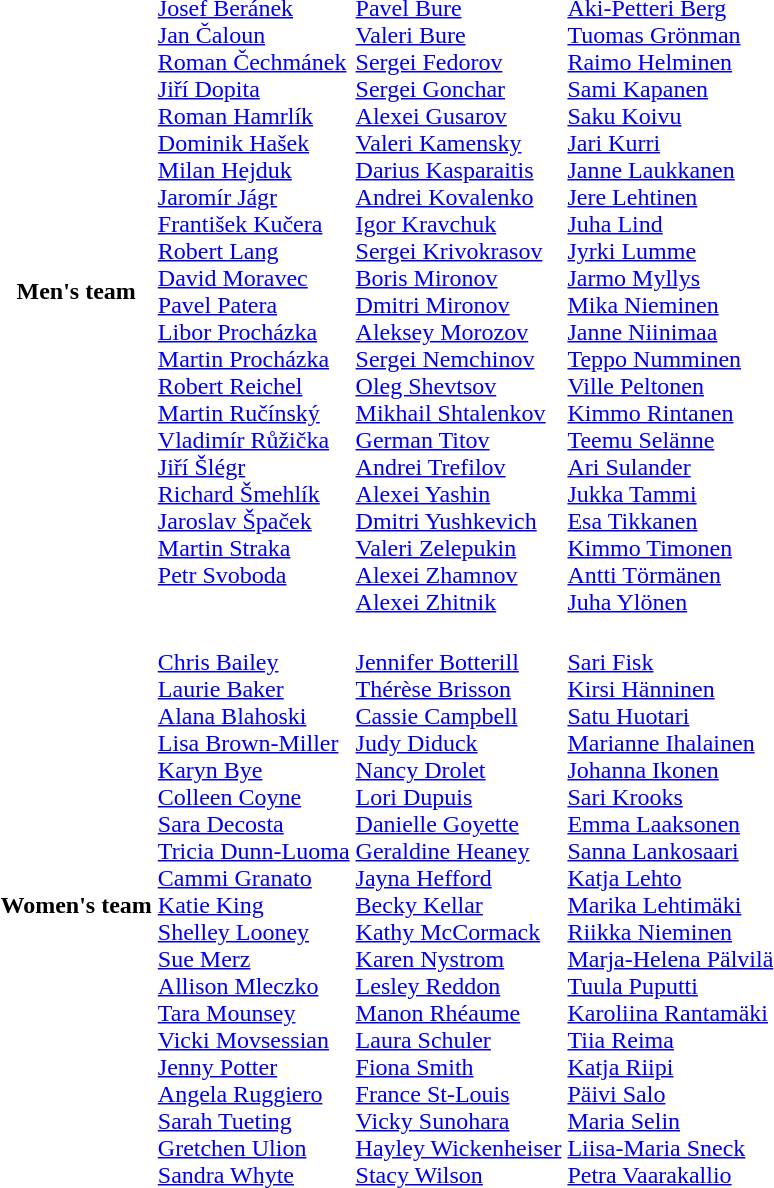<table>
<tr>
<th scope="row">Men's team<br></th>
<td valign=top><br><a href='#'>Josef Beránek</a><br><a href='#'>Jan Čaloun</a><br><a href='#'>Roman Čechmánek</a><br><a href='#'>Jiří Dopita</a><br><a href='#'>Roman Hamrlík</a><br><a href='#'>Dominik Hašek</a><br><a href='#'>Milan Hejduk</a><br><a href='#'>Jaromír Jágr</a><br><a href='#'>František Kučera</a><br><a href='#'>Robert Lang</a><br><a href='#'>David Moravec</a><br><a href='#'>Pavel Patera</a><br><a href='#'>Libor Procházka</a><br><a href='#'>Martin Procházka</a><br><a href='#'>Robert Reichel</a><br><a href='#'>Martin Ručínský</a><br><a href='#'>Vladimír Růžička</a><br><a href='#'>Jiří Šlégr</a><br><a href='#'>Richard Šmehlík</a><br><a href='#'>Jaroslav Špaček</a><br><a href='#'>Martin Straka</a><br><a href='#'>Petr Svoboda</a></td>
<td valign=top><br><a href='#'>Pavel Bure</a><br><a href='#'>Valeri Bure</a><br><a href='#'>Sergei Fedorov</a><br><a href='#'>Sergei Gonchar</a><br><a href='#'>Alexei Gusarov</a><br><a href='#'>Valeri Kamensky</a><br><a href='#'>Darius Kasparaitis</a><br><a href='#'>Andrei Kovalenko</a><br><a href='#'>Igor Kravchuk</a><br><a href='#'>Sergei Krivokrasov</a><br><a href='#'>Boris Mironov</a><br><a href='#'>Dmitri Mironov</a><br><a href='#'>Aleksey Morozov</a><br><a href='#'>Sergei Nemchinov</a><br><a href='#'>Oleg Shevtsov</a><br><a href='#'>Mikhail Shtalenkov</a><br><a href='#'>German Titov</a><br><a href='#'>Andrei Trefilov</a><br><a href='#'>Alexei Yashin</a><br><a href='#'>Dmitri Yushkevich</a><br><a href='#'>Valeri Zelepukin</a><br><a href='#'>Alexei Zhamnov</a><br><a href='#'>Alexei Zhitnik</a></td>
<td valign=top><br><a href='#'>Aki-Petteri Berg</a><br><a href='#'>Tuomas Grönman</a><br><a href='#'>Raimo Helminen</a><br><a href='#'>Sami Kapanen</a><br><a href='#'>Saku Koivu</a><br><a href='#'>Jari Kurri</a><br><a href='#'>Janne Laukkanen</a><br><a href='#'>Jere Lehtinen</a><br><a href='#'>Juha Lind</a><br><a href='#'>Jyrki Lumme</a><br><a href='#'>Jarmo Myllys</a><br><a href='#'>Mika Nieminen</a><br><a href='#'>Janne Niinimaa</a><br><a href='#'>Teppo Numminen</a><br><a href='#'>Ville Peltonen</a><br><a href='#'>Kimmo Rintanen</a><br><a href='#'>Teemu Selänne</a><br><a href='#'>Ari Sulander</a><br><a href='#'>Jukka Tammi</a><br><a href='#'>Esa Tikkanen</a><br><a href='#'>Kimmo Timonen</a><br><a href='#'>Antti Törmänen</a><br><a href='#'>Juha Ylönen</a></td>
</tr>
<tr>
<th scope="row">Women's team<br></th>
<td valign=top><br><a href='#'>Chris Bailey</a><br><a href='#'>Laurie Baker</a><br><a href='#'>Alana Blahoski</a><br><a href='#'>Lisa Brown-Miller</a><br><a href='#'>Karyn Bye</a><br><a href='#'>Colleen Coyne</a><br><a href='#'>Sara Decosta</a><br><a href='#'>Tricia Dunn-Luoma</a><br><a href='#'>Cammi Granato</a><br><a href='#'>Katie King</a><br><a href='#'>Shelley Looney</a><br><a href='#'>Sue Merz</a><br><a href='#'>Allison Mleczko</a><br><a href='#'>Tara Mounsey</a><br><a href='#'>Vicki Movsessian</a><br><a href='#'>Jenny Potter</a><br><a href='#'>Angela Ruggiero</a><br><a href='#'>Sarah Tueting</a><br><a href='#'>Gretchen Ulion</a><br><a href='#'>Sandra Whyte</a></td>
<td valign=top><br><a href='#'>Jennifer Botterill</a><br><a href='#'>Thérèse Brisson</a><br><a href='#'>Cassie Campbell</a><br><a href='#'>Judy Diduck</a><br><a href='#'>Nancy Drolet</a><br><a href='#'>Lori Dupuis</a><br><a href='#'>Danielle Goyette</a><br><a href='#'>Geraldine Heaney</a><br><a href='#'>Jayna Hefford</a><br><a href='#'>Becky Kellar</a><br><a href='#'>Kathy McCormack</a><br><a href='#'>Karen Nystrom</a><br><a href='#'>Lesley Reddon</a><br><a href='#'>Manon Rhéaume</a><br><a href='#'>Laura Schuler</a><br><a href='#'>Fiona Smith</a><br><a href='#'>France St-Louis</a><br><a href='#'>Vicky Sunohara</a><br><a href='#'>Hayley Wickenheiser</a><br><a href='#'>Stacy Wilson</a></td>
<td valign=top><br><a href='#'>Sari Fisk</a><br><a href='#'>Kirsi Hänninen</a><br><a href='#'>Satu Huotari</a><br><a href='#'>Marianne Ihalainen</a><br><a href='#'>Johanna Ikonen</a><br><a href='#'>Sari Krooks</a><br><a href='#'>Emma Laaksonen</a><br><a href='#'>Sanna Lankosaari</a><br><a href='#'>Katja Lehto</a><br><a href='#'>Marika Lehtimäki</a><br><a href='#'>Riikka Nieminen</a><br><a href='#'>Marja-Helena Pälvilä</a><br><a href='#'>Tuula Puputti</a><br><a href='#'>Karoliina Rantamäki</a><br><a href='#'>Tiia Reima</a><br><a href='#'>Katja Riipi</a><br><a href='#'>Päivi Salo</a><br><a href='#'>Maria Selin</a><br><a href='#'>Liisa-Maria Sneck</a><br><a href='#'>Petra Vaarakallio</a></td>
</tr>
</table>
